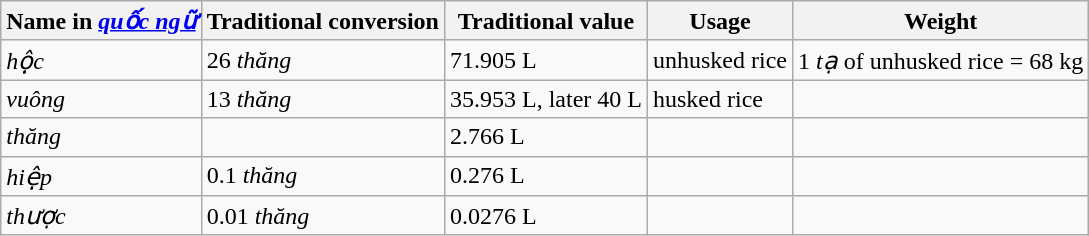<table class="wikitable">
<tr>
<th>Name in <em><a href='#'>quốc ngữ</a></em></th>
<th>Traditional conversion</th>
<th>Traditional value</th>
<th>Usage</th>
<th>Weight</th>
</tr>
<tr>
<td><em>hộc</em></td>
<td>26 <em>thăng</em></td>
<td>71.905 L</td>
<td>unhusked rice</td>
<td>1 <em>tạ</em> of unhusked rice = 68 kg</td>
</tr>
<tr>
<td><em>vuông</em></td>
<td>13 <em>thăng</em></td>
<td>35.953 L, later 40 L</td>
<td>husked rice</td>
<td></td>
</tr>
<tr>
<td><em>thăng</em></td>
<td></td>
<td>2.766 L</td>
<td></td>
<td></td>
</tr>
<tr>
<td><em>hiệp</em></td>
<td>0.1 <em>thăng</em></td>
<td>0.276 L</td>
<td></td>
<td></td>
</tr>
<tr>
<td><em>thược</em></td>
<td>0.01 <em>thăng</em></td>
<td>0.0276 L</td>
<td></td>
<td></td>
</tr>
</table>
